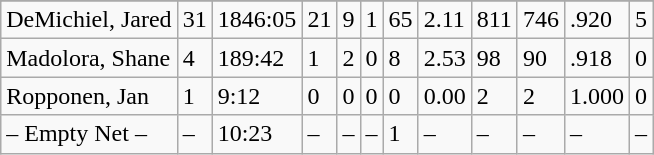<table class="wikitable sortable">
<tr align="center"  bgcolor="#dddddd">
</tr>
<tr align=center>
</tr>
<tr>
<td align=left>DeMichiel, Jared</td>
<td>31</td>
<td>1846:05</td>
<td>21</td>
<td>9</td>
<td>1</td>
<td>65</td>
<td>2.11</td>
<td>811</td>
<td>746</td>
<td>.920</td>
<td>5</td>
</tr>
<tr>
<td align=left>Madolora, Shane</td>
<td>4</td>
<td>189:42</td>
<td>1</td>
<td>2</td>
<td>0</td>
<td>8</td>
<td>2.53</td>
<td>98</td>
<td>90</td>
<td>.918</td>
<td>0</td>
</tr>
<tr>
<td align=left>Ropponen, Jan</td>
<td>1</td>
<td>9:12</td>
<td>0</td>
<td>0</td>
<td>0</td>
<td>0</td>
<td>0.00</td>
<td>2</td>
<td>2</td>
<td>1.000</td>
<td>0</td>
</tr>
<tr>
<td align=left>– Empty Net –</td>
<td>–</td>
<td>10:23</td>
<td>–</td>
<td>–</td>
<td>–</td>
<td>1</td>
<td>–</td>
<td>–</td>
<td>–</td>
<td>–</td>
<td>–</td>
</tr>
</table>
